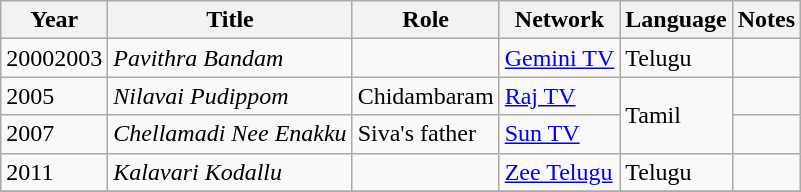<table class="wikitable sortable">
<tr>
<th scope="col">Year</th>
<th scope="col">Title</th>
<th scope="col">Role</th>
<th scope="col">Network</th>
<th scope="col">Language</th>
<th scope="col" class="unsortable">Notes</th>
</tr>
<tr>
<td>20002003</td>
<td><em>Pavithra Bandam</em></td>
<td></td>
<td><a href='#'>Gemini TV</a></td>
<td>Telugu</td>
<td></td>
</tr>
<tr>
<td>2005</td>
<td><em>Nilavai Pudippom</em></td>
<td>Chidambaram</td>
<td><a href='#'>Raj TV</a></td>
<td rowspan="2">Tamil</td>
<td></td>
</tr>
<tr>
<td>2007</td>
<td><em>Chellamadi Nee Enakku</em></td>
<td>Siva's father</td>
<td><a href='#'>Sun TV</a></td>
<td></td>
</tr>
<tr>
<td>2011</td>
<td><em>Kalavari Kodallu</em></td>
<td></td>
<td><a href='#'>Zee Telugu</a></td>
<td>Telugu</td>
<td></td>
</tr>
<tr>
</tr>
</table>
